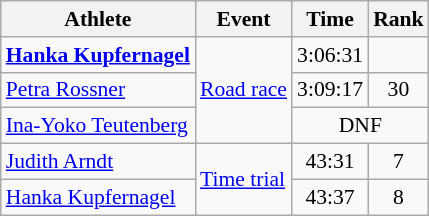<table class=wikitable style="font-size:90%">
<tr>
<th>Athlete</th>
<th>Event</th>
<th>Time</th>
<th>Rank</th>
</tr>
<tr>
<td align=left><strong><a href='#'>Hanka Kupfernagel</a></strong></td>
<td align=left rowspan=3><a href='#'>Road race</a></td>
<td align=center>3:06:31</td>
<td align=center></td>
</tr>
<tr>
<td align=left><a href='#'>Petra Rossner</a></td>
<td align=center>3:09:17</td>
<td align=center>30</td>
</tr>
<tr>
<td align=left><a href='#'>Ina-Yoko Teutenberg</a></td>
<td align=center colspan=2>DNF</td>
</tr>
<tr>
<td align=left><a href='#'>Judith Arndt</a></td>
<td align=left rowspan=2><a href='#'>Time trial</a></td>
<td align=center>43:31</td>
<td align=center>7</td>
</tr>
<tr>
<td align=left><a href='#'>Hanka Kupfernagel</a></td>
<td align=center>43:37</td>
<td align=center>8</td>
</tr>
</table>
